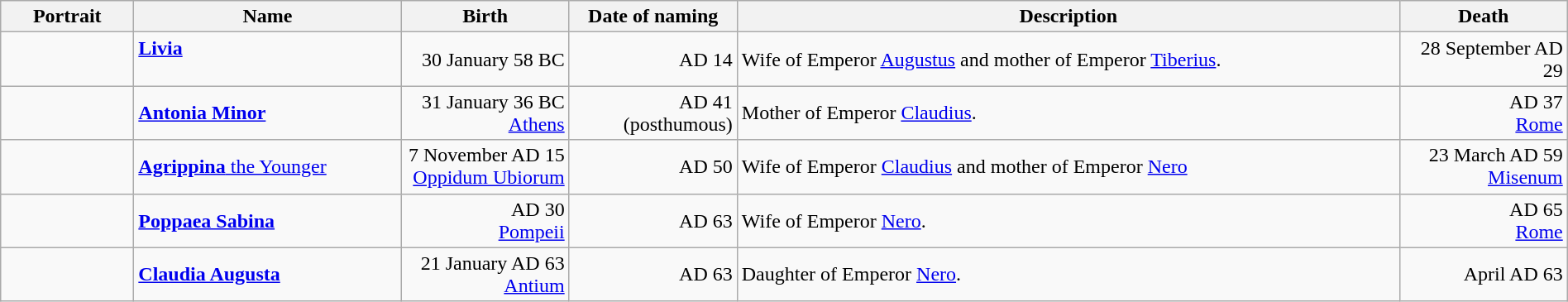<table width=100% class="wikitable">
<tr>
<th style="width:100px">Portrait</th>
<th>Name</th>
<th style="width:8em">Birth</th>
<th style="width:8em">Date of naming</th>
<th>Description</th>
<th style="width:8em">Death</th>
</tr>
<tr>
<td></td>
<td><strong><a href='#'>Livia</a></strong><br><br></td>
<td style="text-align:right">30 January 58 BC</td>
<td style="text-align:right">AD 14</td>
<td>Wife of Emperor <a href='#'>Augustus</a> and mother of Emperor <a href='#'>Tiberius</a>.</td>
<td style="text-align:right">28 September AD 29</td>
</tr>
<tr>
<td></td>
<td><strong><a href='#'>Antonia Minor</a></strong><br></td>
<td style="text-align:right">31 January 36 BC<br><a href='#'>Athens</a></td>
<td style="text-align:right">AD 41<br>(posthumous)</td>
<td>Mother of Emperor <a href='#'>Claudius</a>.</td>
<td style="text-align:right">AD 37<br><a href='#'>Rome</a></td>
</tr>
<tr>
<td></td>
<td><a href='#'><strong>Agrippina</strong> the Younger</a><br></td>
<td style="text-align:right">7 November AD 15<br><a href='#'>Oppidum Ubiorum</a></td>
<td style="text-align:right">AD 50</td>
<td>Wife of Emperor <a href='#'>Claudius</a> and mother of Emperor <a href='#'>Nero</a></td>
<td style="text-align:right">23 March AD 59<br><a href='#'>Misenum</a></td>
</tr>
<tr>
<td></td>
<td><strong><a href='#'>Poppaea Sabina</a></strong><br></td>
<td style="text-align:right">AD 30<br><a href='#'>Pompeii</a></td>
<td style="text-align:right">AD 63</td>
<td>Wife of Emperor <a href='#'>Nero</a>.</td>
<td style="text-align:right">AD 65<br><a href='#'>Rome</a></td>
</tr>
<tr>
<td></td>
<td><strong><a href='#'>Claudia Augusta</a></strong><br></td>
<td style="text-align:right">21 January AD 63<br><a href='#'>Antium</a></td>
<td style="text-align:right">AD 63</td>
<td>Daughter of Emperor <a href='#'>Nero</a>.</td>
<td style="text-align:right">April AD 63</td>
</tr>
</table>
